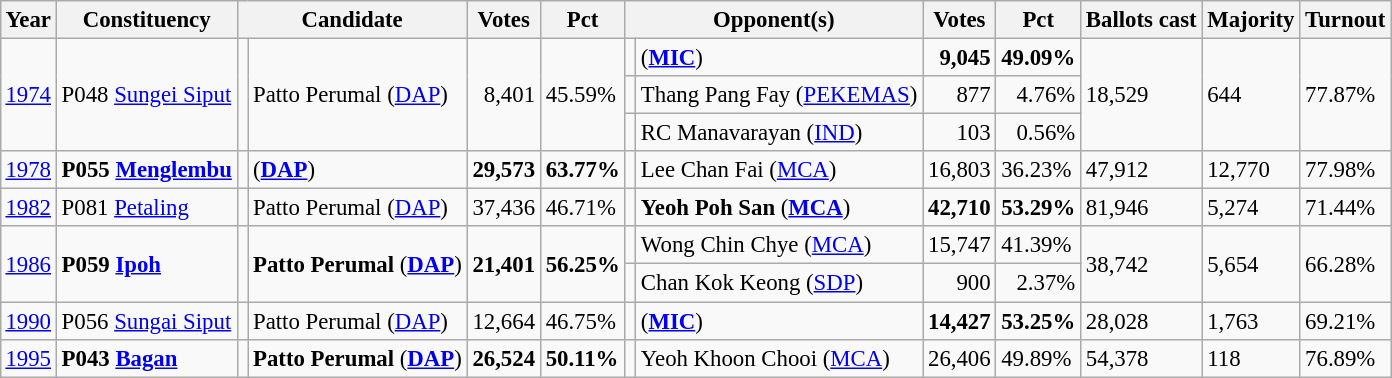<table class="wikitable" style="margin:0.5em ; font-size:95%">
<tr>
<th>Year</th>
<th>Constituency</th>
<th colspan=2>Candidate</th>
<th>Votes</th>
<th>Pct</th>
<th colspan=2>Opponent(s)</th>
<th>Votes</th>
<th>Pct</th>
<th>Ballots cast</th>
<th>Majority</th>
<th>Turnout</th>
</tr>
<tr>
<td rowspan=3><a href='#'>1974</a></td>
<td rowspan=3>P048 <a href='#'>Sungei Siput</a></td>
<td rowspan=3 ></td>
<td rowspan=3>Patto Perumal (<a href='#'>DAP</a>)</td>
<td rowspan=3 align="right">8,401</td>
<td rowspan=3>45.59%</td>
<td></td>
<td> (<a href='#'><strong>MIC</strong></a>)</td>
<td align="right"><strong>9,045</strong></td>
<td><strong>49.09%</strong></td>
<td rowspan=3>18,529</td>
<td rowspan=3>644</td>
<td rowspan=3>77.87%</td>
</tr>
<tr>
<td></td>
<td>Thang Pang Fay (<a href='#'>PEKEMAS</a>)</td>
<td align=right>877</td>
<td align=right>4.76%</td>
</tr>
<tr>
<td></td>
<td>RC Manavarayan (<a href='#'>IND</a>)</td>
<td align=right>103</td>
<td align=right>0.56%</td>
</tr>
<tr>
<td><a href='#'>1978</a></td>
<td><strong>P055 <a href='#'>Menglembu</a></strong></td>
<td></td>
<td> (<a href='#'><strong>DAP</strong></a>)</td>
<td align=right><strong>29,573</strong></td>
<td><strong>63.77%</strong></td>
<td></td>
<td>Lee Chan Fai (<a href='#'>MCA</a>)</td>
<td align=right>16,803</td>
<td>36.23%</td>
<td>47,912</td>
<td>12,770</td>
<td>77.98%</td>
</tr>
<tr>
<td><a href='#'>1982</a></td>
<td>P081 <a href='#'>Petaling</a></td>
<td></td>
<td>Patto Perumal (<a href='#'>DAP</a>)</td>
<td align=right>37,436</td>
<td>46.71%</td>
<td></td>
<td><strong>Yeoh Poh San</strong> (<a href='#'><strong>MCA</strong></a>)</td>
<td align=right><strong>42,710</strong></td>
<td><strong>53.29%</strong></td>
<td>81,946</td>
<td>5,274</td>
<td>71.44%</td>
</tr>
<tr>
<td rowspan=2><a href='#'>1986</a></td>
<td rowspan=2><strong>P059 <a href='#'>Ipoh</a></strong></td>
<td rowspan=2 ></td>
<td rowspan=2><strong>Patto Perumal</strong> (<a href='#'><strong>DAP</strong></a>)</td>
<td rowspan=2 align=right><strong>21,401</strong></td>
<td rowspan=2><strong>56.25%</strong></td>
<td></td>
<td>Wong Chin Chye (<a href='#'>MCA</a>)</td>
<td align=right>15,747</td>
<td>41.39%</td>
<td rowspan=2>38,742</td>
<td rowspan=2>5,654</td>
<td rowspan=2>66.28%</td>
</tr>
<tr>
<td bgcolor=></td>
<td>Chan Kok Keong (<a href='#'>SDP</a>)</td>
<td align=right>900</td>
<td align=right>2.37%</td>
</tr>
<tr>
<td><a href='#'>1990</a></td>
<td>P056 <a href='#'>Sungai Siput</a></td>
<td></td>
<td>Patto Perumal (<a href='#'>DAP</a>)</td>
<td align=right>12,664</td>
<td>46.75%</td>
<td></td>
<td> (<a href='#'><strong>MIC</strong></a>)</td>
<td align=right><strong>14,427</strong></td>
<td><strong>53.25%</strong></td>
<td>28,028</td>
<td>1,763</td>
<td>69.21%</td>
</tr>
<tr>
<td><a href='#'>1995</a></td>
<td><strong>P043 <a href='#'>Bagan</a></strong></td>
<td></td>
<td><strong>Patto Perumal</strong> (<a href='#'><strong>DAP</strong></a>)</td>
<td align=right><strong>26,524</strong></td>
<td><strong>50.11%</strong></td>
<td></td>
<td>Yeoh Khoon Chooi (<a href='#'>MCA</a>)</td>
<td align=right>26,406</td>
<td>49.89%</td>
<td>54,378</td>
<td>118</td>
<td>76.89%</td>
</tr>
</table>
